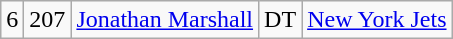<table class="wikitable" style="text-align:center">
<tr>
<td>6</td>
<td>207</td>
<td><a href='#'>Jonathan Marshall</a></td>
<td>DT</td>
<td><a href='#'>New York Jets</a></td>
</tr>
</table>
